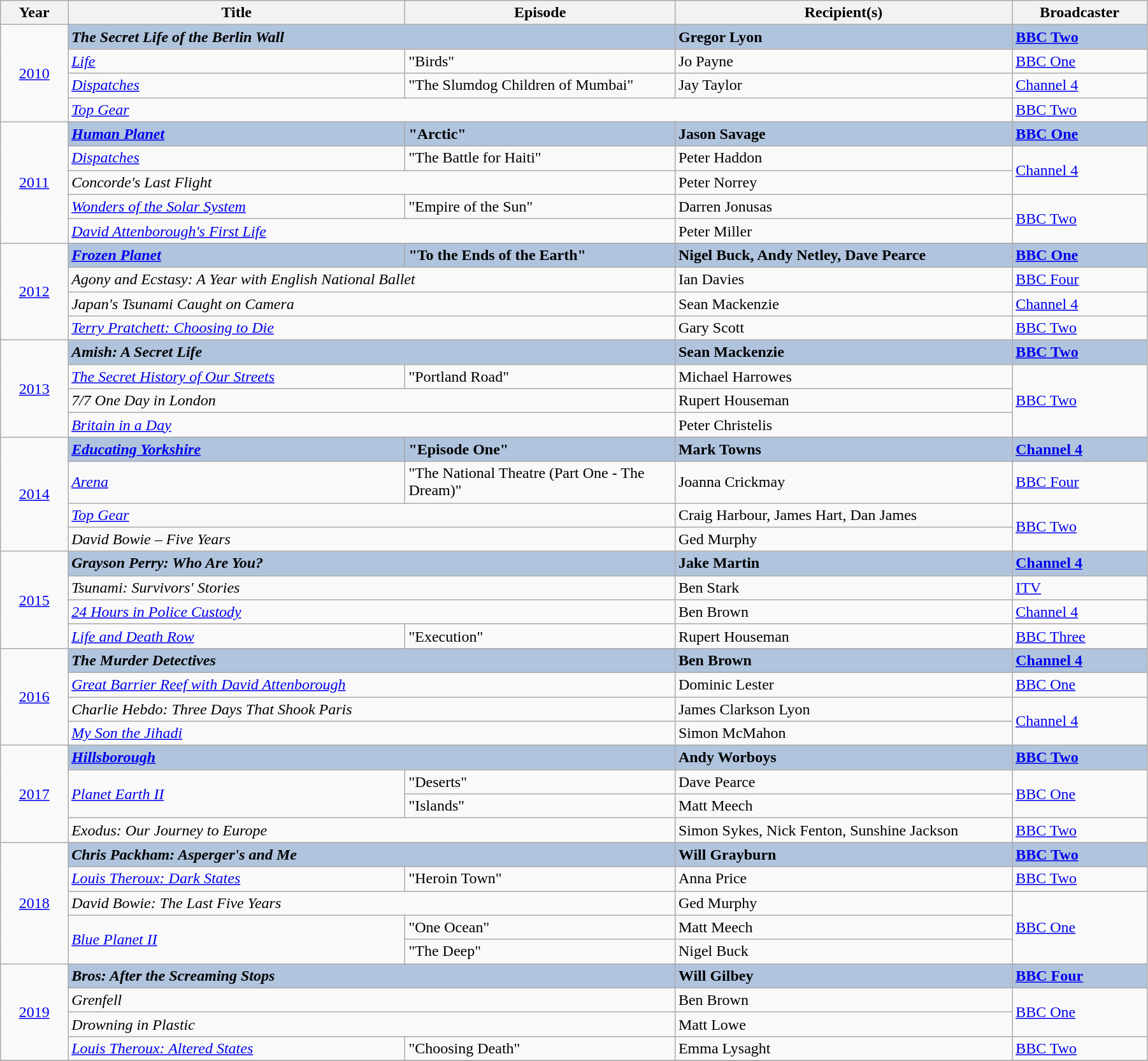<table class="wikitable" width="95%">
<tr>
<th width=5%>Year</th>
<th width=25%>Title</th>
<th width=20%>Episode</th>
<th width=25%><strong>Recipient(s)</strong></th>
<th width=10%><strong>Broadcaster</strong></th>
</tr>
<tr>
<td rowspan="4" style="text-align:center;"><a href='#'>2010</a></td>
<td colspan="2" style="background:#B0C4DE;"><strong><em>The Secret Life of the Berlin Wall</em></strong></td>
<td style="background:#B0C4DE;"><strong>Gregor Lyon</strong></td>
<td style="background:#B0C4DE;"><strong><a href='#'>BBC Two</a></strong></td>
</tr>
<tr>
<td><em><a href='#'>Life</a></em></td>
<td>"Birds"</td>
<td>Jo Payne</td>
<td><a href='#'>BBC One</a></td>
</tr>
<tr>
<td><em><a href='#'>Dispatches</a></em></td>
<td>"The Slumdog Children of Mumbai"</td>
<td>Jay Taylor</td>
<td><a href='#'>Channel 4</a></td>
</tr>
<tr>
<td colspan="3"><em><a href='#'>Top Gear</a></em></td>
<td><a href='#'>BBC Two</a></td>
</tr>
<tr>
<td rowspan="5" style="text-align:center;"><a href='#'>2011</a></td>
<td style="background:#B0C4DE;"><strong><em><a href='#'>Human Planet</a></em></strong></td>
<td style="background:#B0C4DE;"><strong>"Arctic"</strong></td>
<td style="background:#B0C4DE;"><strong>Jason Savage</strong></td>
<td style="background:#B0C4DE;"><strong><a href='#'>BBC One</a></strong></td>
</tr>
<tr>
<td><em><a href='#'>Dispatches</a></em></td>
<td>"The Battle for Haiti"</td>
<td>Peter Haddon</td>
<td rowspan="2"><a href='#'>Channel 4</a></td>
</tr>
<tr>
<td colspan="2"><em>Concorde's Last Flight</em></td>
<td>Peter Norrey</td>
</tr>
<tr>
<td><em><a href='#'>Wonders of the Solar System</a></em></td>
<td>"Empire of the Sun"</td>
<td>Darren Jonusas</td>
<td rowspan="2"><a href='#'>BBC Two</a></td>
</tr>
<tr>
<td colspan="2"><em><a href='#'>David Attenborough's First Life</a></em></td>
<td>Peter Miller</td>
</tr>
<tr>
<td rowspan="4" style="text-align:center;"><a href='#'>2012</a></td>
<td style="background:#B0C4DE;"><strong><em><a href='#'>Frozen Planet</a></em></strong></td>
<td style="background:#B0C4DE;"><strong>"To the Ends of the Earth"</strong></td>
<td style="background:#B0C4DE;"><strong>Nigel Buck, Andy Netley, Dave Pearce</strong></td>
<td style="background:#B0C4DE;"><strong><a href='#'>BBC One</a></strong></td>
</tr>
<tr>
<td colspan="2"><em>Agony and Ecstasy: A Year with English National Ballet</em></td>
<td>Ian Davies</td>
<td><a href='#'>BBC Four</a></td>
</tr>
<tr>
<td colspan="2"><em>Japan's Tsunami Caught on Camera</em></td>
<td>Sean Mackenzie</td>
<td><a href='#'>Channel 4</a></td>
</tr>
<tr>
<td colspan="2"><em><a href='#'>Terry Pratchett: Choosing to Die</a></em></td>
<td>Gary Scott</td>
<td><a href='#'>BBC Two</a></td>
</tr>
<tr>
<td rowspan="4" style="text-align:center;"><a href='#'>2013</a></td>
<td colspan="2" style="background:#B0C4DE;"><strong><em>Amish: A Secret Life</em></strong></td>
<td style="background:#B0C4DE;"><strong>Sean Mackenzie</strong></td>
<td style="background:#B0C4DE;"><strong><a href='#'>BBC Two</a></strong></td>
</tr>
<tr>
<td><em><a href='#'>The Secret History of Our Streets</a></em></td>
<td>"Portland Road"</td>
<td>Michael Harrowes</td>
<td rowspan="3"><a href='#'>BBC Two</a></td>
</tr>
<tr>
<td colspan="2"><em>7/7 One Day in London</em></td>
<td>Rupert Houseman</td>
</tr>
<tr>
<td colspan="2"><em><a href='#'>Britain in a Day</a></em></td>
<td>Peter Christelis</td>
</tr>
<tr>
<td rowspan="4" style="text-align:center;"><a href='#'>2014</a></td>
<td style="background:#B0C4DE;"><strong><em><a href='#'>Educating Yorkshire</a></em></strong></td>
<td style="background:#B0C4DE;"><strong>"Episode One"</strong></td>
<td style="background:#B0C4DE;"><strong>Mark Towns</strong></td>
<td style="background:#B0C4DE;"><strong><a href='#'>Channel 4</a></strong></td>
</tr>
<tr>
<td><em><a href='#'>Arena</a></em></td>
<td>"The National Theatre (Part One - The Dream)"</td>
<td>Joanna Crickmay</td>
<td><a href='#'>BBC Four</a></td>
</tr>
<tr>
<td colspan="2"><em><a href='#'>Top Gear</a></em></td>
<td>Craig Harbour, James Hart, Dan James</td>
<td rowspan="2"><a href='#'>BBC Two</a></td>
</tr>
<tr>
<td colspan="2"><em>David Bowie – Five Years</em></td>
<td>Ged Murphy</td>
</tr>
<tr>
<td rowspan="4" style="text-align:center;"><a href='#'>2015</a></td>
<td colspan="2" style="background:#B0C4DE;"><strong><em>Grayson Perry: Who Are You?</em></strong></td>
<td style="background:#B0C4DE;"><strong>Jake Martin</strong></td>
<td style="background:#B0C4DE;"><strong><a href='#'>Channel 4</a></strong></td>
</tr>
<tr>
<td colspan="2"><em>Tsunami: Survivors' Stories</em></td>
<td>Ben Stark</td>
<td><a href='#'>ITV</a></td>
</tr>
<tr>
<td colspan="2"><em><a href='#'>24 Hours in Police Custody</a></em></td>
<td>Ben Brown</td>
<td><a href='#'>Channel 4</a></td>
</tr>
<tr>
<td><em><a href='#'>Life and Death Row</a></em></td>
<td>"Execution"</td>
<td>Rupert Houseman</td>
<td><a href='#'>BBC Three</a></td>
</tr>
<tr>
<td rowspan="4" style="text-align:center;"><a href='#'>2016</a></td>
<td colspan="2" style="background:#B0C4DE;"><strong><em>The Murder Detectives</em></strong></td>
<td style="background:#B0C4DE;"><strong>Ben Brown</strong></td>
<td style="background:#B0C4DE;"><strong><a href='#'>Channel 4</a></strong></td>
</tr>
<tr>
<td colspan="2"><em><a href='#'>Great Barrier Reef with David Attenborough</a></em></td>
<td>Dominic Lester</td>
<td><a href='#'>BBC One</a></td>
</tr>
<tr>
<td colspan="2"><em>Charlie Hebdo: Three Days That Shook Paris</em></td>
<td>James Clarkson Lyon</td>
<td rowspan="2"><a href='#'>Channel 4</a></td>
</tr>
<tr>
<td colspan="2"><em><a href='#'>My Son the Jihadi</a></em></td>
<td>Simon McMahon</td>
</tr>
<tr>
<td rowspan="4" style="text-align:center;"><a href='#'>2017</a><br></td>
<td colspan="2" style="background:#B0C4DE;"><strong><em><a href='#'>Hillsborough</a></em></strong></td>
<td style="background:#B0C4DE;"><strong>Andy Worboys</strong></td>
<td style="background:#B0C4DE;"><strong><a href='#'>BBC Two</a></strong></td>
</tr>
<tr>
<td rowspan="2"><em><a href='#'>Planet Earth II</a></em></td>
<td>"Deserts"</td>
<td>Dave Pearce</td>
<td rowspan="2"><a href='#'>BBC One</a></td>
</tr>
<tr>
<td>"Islands"</td>
<td>Matt Meech</td>
</tr>
<tr>
<td colspan="2"><em>Exodus: Our Journey to Europe</em></td>
<td>Simon Sykes, Nick Fenton, Sunshine Jackson</td>
<td><a href='#'>BBC Two</a></td>
</tr>
<tr>
<td rowspan="5" style="text-align:center;"><a href='#'>2018</a><br></td>
<td colspan="2" style="background:#B0C4DE;"><strong><em>Chris Packham: Asperger's and Me</em></strong></td>
<td style="background:#B0C4DE;"><strong>Will Grayburn</strong></td>
<td style="background:#B0C4DE;"><strong><a href='#'>BBC Two</a></strong></td>
</tr>
<tr>
<td><em><a href='#'>Louis Theroux: Dark States</a></em></td>
<td>"Heroin Town"</td>
<td>Anna Price</td>
<td><a href='#'>BBC Two</a></td>
</tr>
<tr>
<td colspan="2"><em>David Bowie: The Last Five Years</em></td>
<td>Ged Murphy</td>
<td rowspan="3"><a href='#'>BBC One</a></td>
</tr>
<tr>
<td rowspan="2"><em><a href='#'>Blue Planet II</a></em></td>
<td>"One Ocean"</td>
<td>Matt Meech</td>
</tr>
<tr>
<td>"The Deep"</td>
<td>Nigel Buck</td>
</tr>
<tr>
<td rowspan="4" style="text-align:center;"><a href='#'>2019</a><br></td>
<td colspan="2" style="background:#B0C4DE;"><strong><em>Bros: After the Screaming Stops</em></strong></td>
<td style="background:#B0C4DE;"><strong>Will Gilbey</strong></td>
<td style="background:#B0C4DE;"><strong><a href='#'>BBC Four</a></strong></td>
</tr>
<tr>
<td colspan="2"><em>Grenfell</em></td>
<td>Ben Brown</td>
<td rowspan="2"><a href='#'>BBC One</a></td>
</tr>
<tr>
<td colspan="2"><em>Drowning in Plastic</em></td>
<td>Matt Lowe</td>
</tr>
<tr>
<td><em><a href='#'>Louis Theroux: Altered States</a></em></td>
<td>"Choosing Death"</td>
<td>Emma Lysaght</td>
<td><a href='#'>BBC Two</a></td>
</tr>
<tr>
</tr>
</table>
